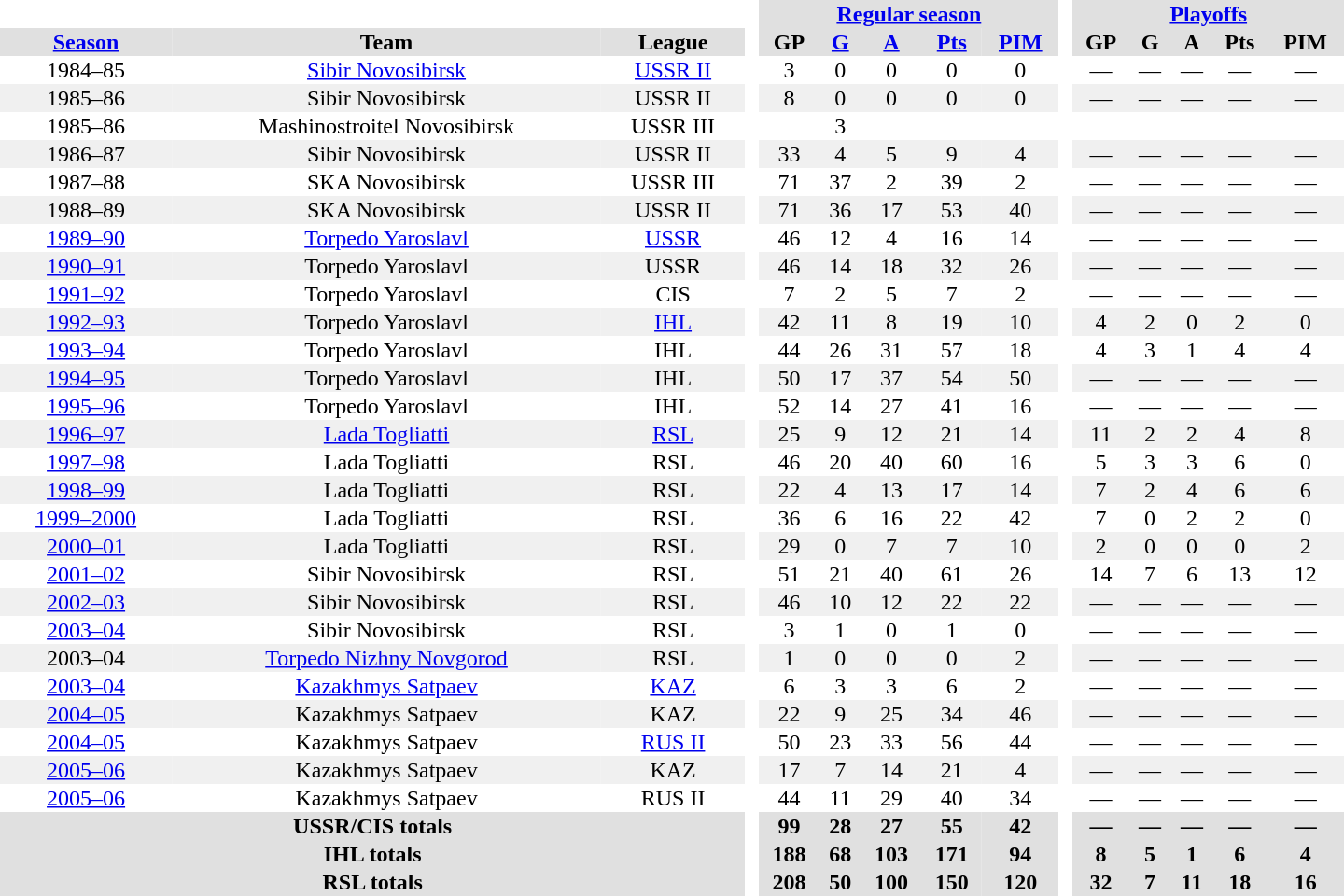<table border="0" cellpadding="1" cellspacing="0" style="text-align:center; width:60em">
<tr bgcolor="#e0e0e0">
<th colspan="3" bgcolor="#ffffff"> </th>
<th rowspan="99" bgcolor="#ffffff"> </th>
<th colspan="5"><a href='#'>Regular season</a></th>
<th rowspan="99" bgcolor="#ffffff"> </th>
<th colspan="5"><a href='#'>Playoffs</a></th>
</tr>
<tr bgcolor="#e0e0e0">
<th><a href='#'>Season</a></th>
<th>Team</th>
<th>League</th>
<th>GP</th>
<th><a href='#'>G</a></th>
<th><a href='#'>A</a></th>
<th><a href='#'>Pts</a></th>
<th><a href='#'>PIM</a></th>
<th>GP</th>
<th>G</th>
<th>A</th>
<th>Pts</th>
<th>PIM</th>
</tr>
<tr>
<td>1984–85</td>
<td><a href='#'>Sibir Novosibirsk</a></td>
<td><a href='#'>USSR II</a></td>
<td>3</td>
<td>0</td>
<td>0</td>
<td>0</td>
<td>0</td>
<td>—</td>
<td>—</td>
<td>—</td>
<td>—</td>
<td>—</td>
</tr>
<tr bgcolor="#f0f0f0">
<td>1985–86</td>
<td>Sibir Novosibirsk</td>
<td>USSR II</td>
<td>8</td>
<td>0</td>
<td>0</td>
<td>0</td>
<td>0</td>
<td>—</td>
<td>—</td>
<td>—</td>
<td>—</td>
<td>—</td>
</tr>
<tr>
<td>1985–86</td>
<td>Mashinostroitel Novosibirsk</td>
<td>USSR III</td>
<td></td>
<td>3</td>
<td></td>
<td></td>
<td></td>
<td></td>
<td></td>
<td></td>
<td></td>
<td></td>
</tr>
<tr bgcolor="#f0f0f0">
<td>1986–87</td>
<td>Sibir Novosibirsk</td>
<td>USSR II</td>
<td>33</td>
<td>4</td>
<td>5</td>
<td>9</td>
<td>4</td>
<td>—</td>
<td>—</td>
<td>—</td>
<td>—</td>
<td>—</td>
</tr>
<tr>
<td>1987–88</td>
<td>SKA Novosibirsk</td>
<td>USSR III</td>
<td>71</td>
<td>37</td>
<td>2</td>
<td>39</td>
<td>2</td>
<td>—</td>
<td>—</td>
<td>—</td>
<td>—</td>
<td>—</td>
</tr>
<tr bgcolor="#f0f0f0">
<td>1988–89</td>
<td>SKA Novosibirsk</td>
<td>USSR II</td>
<td>71</td>
<td>36</td>
<td>17</td>
<td>53</td>
<td>40</td>
<td>—</td>
<td>—</td>
<td>—</td>
<td>—</td>
<td>—</td>
</tr>
<tr>
<td><a href='#'>1989–90</a></td>
<td><a href='#'>Torpedo Yaroslavl</a></td>
<td><a href='#'>USSR</a></td>
<td>46</td>
<td>12</td>
<td>4</td>
<td>16</td>
<td>14</td>
<td>—</td>
<td>—</td>
<td>—</td>
<td>—</td>
<td>—</td>
</tr>
<tr bgcolor="#f0f0f0">
<td><a href='#'>1990–91</a></td>
<td>Torpedo Yaroslavl</td>
<td>USSR</td>
<td>46</td>
<td>14</td>
<td>18</td>
<td>32</td>
<td>26</td>
<td>—</td>
<td>—</td>
<td>—</td>
<td>—</td>
<td>—</td>
</tr>
<tr>
<td><a href='#'>1991–92</a></td>
<td>Torpedo Yaroslavl</td>
<td>CIS</td>
<td>7</td>
<td>2</td>
<td>5</td>
<td>7</td>
<td>2</td>
<td>—</td>
<td>—</td>
<td>—</td>
<td>—</td>
<td>—</td>
</tr>
<tr bgcolor="#f0f0f0">
<td><a href='#'>1992–93</a></td>
<td>Torpedo Yaroslavl</td>
<td><a href='#'>IHL</a></td>
<td>42</td>
<td>11</td>
<td>8</td>
<td>19</td>
<td>10</td>
<td>4</td>
<td>2</td>
<td>0</td>
<td>2</td>
<td>0</td>
</tr>
<tr>
<td><a href='#'>1993–94</a></td>
<td>Torpedo Yaroslavl</td>
<td>IHL</td>
<td>44</td>
<td>26</td>
<td>31</td>
<td>57</td>
<td>18</td>
<td>4</td>
<td>3</td>
<td>1</td>
<td>4</td>
<td>4</td>
</tr>
<tr bgcolor="#f0f0f0">
<td><a href='#'>1994–95</a></td>
<td>Torpedo Yaroslavl</td>
<td>IHL</td>
<td>50</td>
<td>17</td>
<td>37</td>
<td>54</td>
<td>50</td>
<td>—</td>
<td>—</td>
<td>—</td>
<td>—</td>
<td>—</td>
</tr>
<tr>
<td><a href='#'>1995–96</a></td>
<td>Torpedo Yaroslavl</td>
<td>IHL</td>
<td>52</td>
<td>14</td>
<td>27</td>
<td>41</td>
<td>16</td>
<td>—</td>
<td>—</td>
<td>—</td>
<td>—</td>
<td>—</td>
</tr>
<tr bgcolor="#f0f0f0">
<td><a href='#'>1996–97</a></td>
<td><a href='#'>Lada Togliatti</a></td>
<td><a href='#'>RSL</a></td>
<td>25</td>
<td>9</td>
<td>12</td>
<td>21</td>
<td>14</td>
<td>11</td>
<td>2</td>
<td>2</td>
<td>4</td>
<td>8</td>
</tr>
<tr>
<td><a href='#'>1997–98</a></td>
<td>Lada Togliatti</td>
<td>RSL</td>
<td>46</td>
<td>20</td>
<td>40</td>
<td>60</td>
<td>16</td>
<td>5</td>
<td>3</td>
<td>3</td>
<td>6</td>
<td>0</td>
</tr>
<tr bgcolor="#f0f0f0">
<td><a href='#'>1998–99</a></td>
<td>Lada Togliatti</td>
<td>RSL</td>
<td>22</td>
<td>4</td>
<td>13</td>
<td>17</td>
<td>14</td>
<td>7</td>
<td>2</td>
<td>4</td>
<td>6</td>
<td>6</td>
</tr>
<tr>
<td><a href='#'>1999–2000</a></td>
<td>Lada Togliatti</td>
<td>RSL</td>
<td>36</td>
<td>6</td>
<td>16</td>
<td>22</td>
<td>42</td>
<td>7</td>
<td>0</td>
<td>2</td>
<td>2</td>
<td>0</td>
</tr>
<tr bgcolor="#f0f0f0">
<td><a href='#'>2000–01</a></td>
<td>Lada Togliatti</td>
<td>RSL</td>
<td>29</td>
<td>0</td>
<td>7</td>
<td>7</td>
<td>10</td>
<td>2</td>
<td>0</td>
<td>0</td>
<td>0</td>
<td>2</td>
</tr>
<tr>
<td><a href='#'>2001–02</a></td>
<td>Sibir Novosibirsk</td>
<td>RSL</td>
<td>51</td>
<td>21</td>
<td>40</td>
<td>61</td>
<td>26</td>
<td>14</td>
<td>7</td>
<td>6</td>
<td>13</td>
<td>12</td>
</tr>
<tr bgcolor="#f0f0f0">
<td><a href='#'>2002–03</a></td>
<td>Sibir Novosibirsk</td>
<td>RSL</td>
<td>46</td>
<td>10</td>
<td>12</td>
<td>22</td>
<td>22</td>
<td>—</td>
<td>—</td>
<td>—</td>
<td>—</td>
<td>—</td>
</tr>
<tr>
<td><a href='#'>2003–04</a></td>
<td>Sibir Novosibirsk</td>
<td>RSL</td>
<td>3</td>
<td>1</td>
<td>0</td>
<td>1</td>
<td>0</td>
<td>—</td>
<td>—</td>
<td>—</td>
<td>—</td>
<td>—</td>
</tr>
<tr bgcolor="#f0f0f0">
<td>2003–04</td>
<td><a href='#'>Torpedo Nizhny Novgorod</a></td>
<td>RSL</td>
<td>1</td>
<td>0</td>
<td>0</td>
<td>0</td>
<td>2</td>
<td>—</td>
<td>—</td>
<td>—</td>
<td>—</td>
<td>—</td>
</tr>
<tr>
<td><a href='#'>2003–04</a></td>
<td><a href='#'>Kazakhmys Satpaev</a></td>
<td><a href='#'>KAZ</a></td>
<td>6</td>
<td>3</td>
<td>3</td>
<td>6</td>
<td>2</td>
<td>—</td>
<td>—</td>
<td>—</td>
<td>—</td>
<td>—</td>
</tr>
<tr bgcolor="#f0f0f0">
<td><a href='#'>2004–05</a></td>
<td>Kazakhmys Satpaev</td>
<td>KAZ</td>
<td>22</td>
<td>9</td>
<td>25</td>
<td>34</td>
<td>46</td>
<td>—</td>
<td>—</td>
<td>—</td>
<td>—</td>
<td>—</td>
</tr>
<tr>
<td><a href='#'>2004–05</a></td>
<td>Kazakhmys Satpaev</td>
<td><a href='#'>RUS II</a></td>
<td>50</td>
<td>23</td>
<td>33</td>
<td>56</td>
<td>44</td>
<td>—</td>
<td>—</td>
<td>—</td>
<td>—</td>
<td>—</td>
</tr>
<tr bgcolor="#f0f0f0">
<td><a href='#'>2005–06</a></td>
<td>Kazakhmys Satpaev</td>
<td>KAZ</td>
<td>17</td>
<td>7</td>
<td>14</td>
<td>21</td>
<td>4</td>
<td>—</td>
<td>—</td>
<td>—</td>
<td>—</td>
<td>—</td>
</tr>
<tr>
<td><a href='#'>2005–06</a></td>
<td>Kazakhmys Satpaev</td>
<td>RUS II</td>
<td>44</td>
<td>11</td>
<td>29</td>
<td>40</td>
<td>34</td>
<td>—</td>
<td>—</td>
<td>—</td>
<td>—</td>
<td>—</td>
</tr>
<tr bgcolor="#e0e0e0">
<th colspan="3">USSR/CIS totals</th>
<th>99</th>
<th>28</th>
<th>27</th>
<th>55</th>
<th>42</th>
<th>—</th>
<th>—</th>
<th>—</th>
<th>—</th>
<th>—</th>
</tr>
<tr bgcolor="#e0e0e0">
<th colspan="3">IHL totals</th>
<th>188</th>
<th>68</th>
<th>103</th>
<th>171</th>
<th>94</th>
<th>8</th>
<th>5</th>
<th>1</th>
<th>6</th>
<th>4</th>
</tr>
<tr bgcolor="#e0e0e0">
<th colspan="3">RSL totals</th>
<th>208</th>
<th>50</th>
<th>100</th>
<th>150</th>
<th>120</th>
<th>32</th>
<th>7</th>
<th>11</th>
<th>18</th>
<th>16</th>
</tr>
</table>
